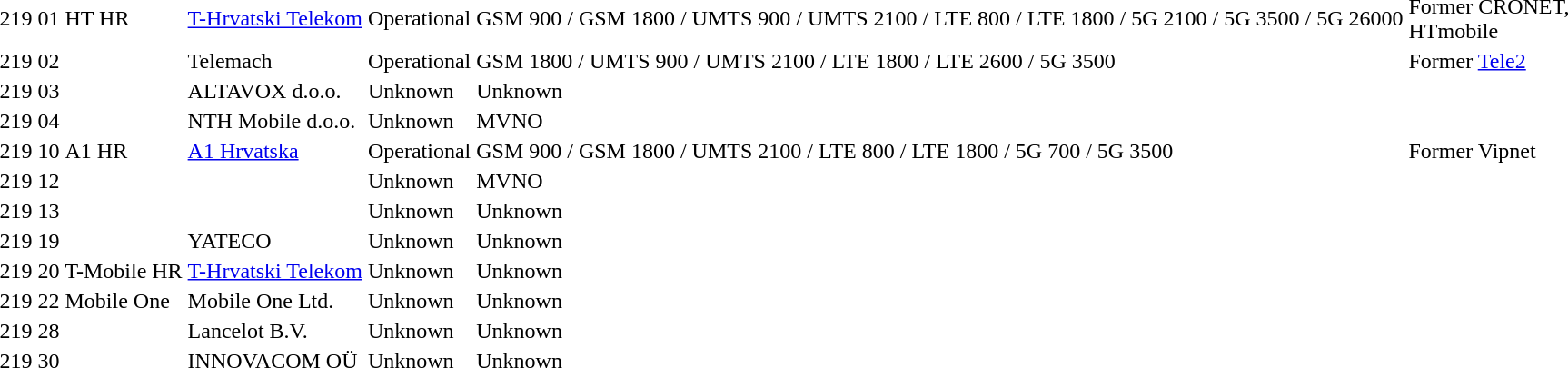<table>
<tr>
<td>219</td>
<td>01</td>
<td>HT HR</td>
<td><a href='#'>T-Hrvatski Telekom</a></td>
<td>Operational</td>
<td>GSM 900 / GSM 1800 / UMTS 900 / UMTS 2100 / LTE 800 / LTE 1800 / 5G 2100 / 5G 3500 / 5G 26000</td>
<td>Former CRONET,<br>HTmobile</td>
</tr>
<tr>
<td>219</td>
<td>02</td>
<td></td>
<td>Telemach</td>
<td>Operational</td>
<td>GSM 1800 / UMTS 900 / UMTS 2100 / LTE 1800 / LTE 2600 / 5G 3500</td>
<td>Former <a href='#'>Tele2</a></td>
</tr>
<tr>
<td>219</td>
<td>03</td>
<td></td>
<td>ALTAVOX d.o.o.</td>
<td>Unknown</td>
<td>Unknown</td>
<td></td>
</tr>
<tr>
<td>219</td>
<td>04</td>
<td></td>
<td>NTH Mobile d.o.o.</td>
<td>Unknown</td>
<td>MVNO</td>
<td></td>
</tr>
<tr>
<td>219</td>
<td>10</td>
<td>A1 HR</td>
<td><a href='#'>A1 Hrvatska</a></td>
<td>Operational</td>
<td>GSM 900 / GSM 1800 / UMTS 2100 / LTE 800 / LTE 1800 / 5G 700 / 5G 3500</td>
<td>Former Vipnet</td>
</tr>
<tr>
<td>219</td>
<td>12</td>
<td></td>
<td></td>
<td>Unknown</td>
<td>MVNO</td>
<td></td>
</tr>
<tr>
<td>219</td>
<td>13</td>
<td></td>
<td></td>
<td>Unknown</td>
<td>Unknown</td>
<td></td>
</tr>
<tr>
<td>219</td>
<td>19</td>
<td></td>
<td>YATECO</td>
<td>Unknown</td>
<td>Unknown</td>
<td></td>
</tr>
<tr>
<td>219</td>
<td>20</td>
<td>T-Mobile HR</td>
<td><a href='#'>T-Hrvatski Telekom</a></td>
<td>Unknown</td>
<td>Unknown</td>
<td></td>
</tr>
<tr>
<td>219</td>
<td>22</td>
<td>Mobile One</td>
<td>Mobile One Ltd.</td>
<td>Unknown</td>
<td>Unknown</td>
<td></td>
</tr>
<tr>
<td>219</td>
<td>28</td>
<td></td>
<td>Lancelot B.V.</td>
<td>Unknown</td>
<td>Unknown</td>
<td></td>
</tr>
<tr>
<td>219</td>
<td>30</td>
<td></td>
<td>INNOVACOM OÜ</td>
<td>Unknown</td>
<td>Unknown</td>
<td></td>
</tr>
</table>
